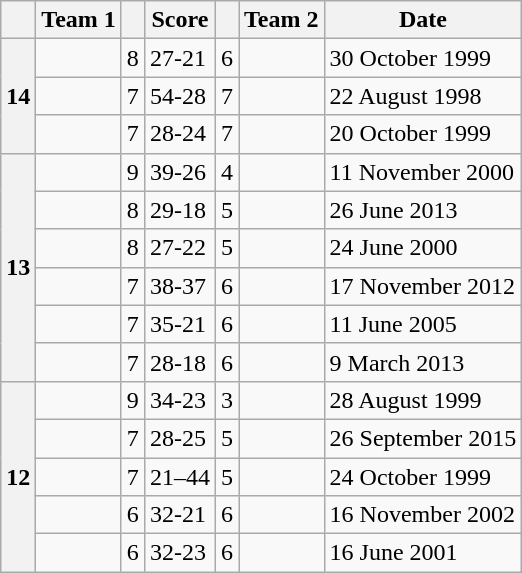<table class="wikitable sortable">
<tr>
<th></th>
<th>Team 1</th>
<th></th>
<th>Score</th>
<th></th>
<th>Team 2</th>
<th>Date</th>
</tr>
<tr>
<th rowspan=3>14</th>
<td></td>
<td>8</td>
<td>27-21</td>
<td>6</td>
<td></td>
<td>30 October 1999</td>
</tr>
<tr>
<td></td>
<td>7</td>
<td>54-28</td>
<td>7</td>
<td></td>
<td>22 August 1998</td>
</tr>
<tr>
<td></td>
<td>7</td>
<td>28-24</td>
<td>7</td>
<td></td>
<td>20 October 1999</td>
</tr>
<tr>
<th rowspan=6>13</th>
<td></td>
<td>9</td>
<td>39-26</td>
<td>4</td>
<td></td>
<td>11 November 2000</td>
</tr>
<tr>
<td></td>
<td>8</td>
<td>29-18</td>
<td>5</td>
<td></td>
<td>26 June 2013</td>
</tr>
<tr>
<td></td>
<td>8</td>
<td>27-22</td>
<td>5</td>
<td></td>
<td>24 June 2000</td>
</tr>
<tr>
<td></td>
<td>7</td>
<td>38-37</td>
<td>6</td>
<td></td>
<td>17 November 2012</td>
</tr>
<tr>
<td></td>
<td>7</td>
<td>35-21</td>
<td>6</td>
<td></td>
<td>11 June 2005</td>
</tr>
<tr>
<td></td>
<td>7</td>
<td>28-18</td>
<td>6</td>
<td></td>
<td>9 March 2013</td>
</tr>
<tr>
<th rowspan=5>12</th>
<td></td>
<td>9</td>
<td>34-23</td>
<td>3</td>
<td></td>
<td>28 August 1999</td>
</tr>
<tr>
<td></td>
<td>7</td>
<td>28-25</td>
<td>5</td>
<td></td>
<td>26 September 2015</td>
</tr>
<tr>
<td></td>
<td>7</td>
<td>21–44</td>
<td>5</td>
<td></td>
<td>24 October 1999</td>
</tr>
<tr>
<td></td>
<td>6</td>
<td>32-21</td>
<td>6</td>
<td></td>
<td>16 November 2002</td>
</tr>
<tr>
<td></td>
<td>6</td>
<td>32-23</td>
<td>6</td>
<td></td>
<td>16 June 2001</td>
</tr>
</table>
